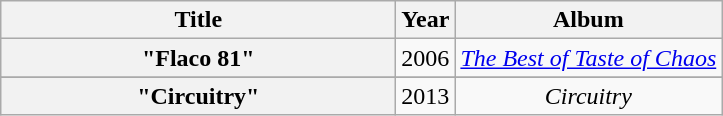<table class="wikitable plainrowheaders" style="text-align:center;">
<tr>
<th scope="col" style="width:16em;">Title</th>
<th scope="col">Year</th>
<th scope="col">Album</th>
</tr>
<tr>
<th scope="row">"Flaco 81"</th>
<td>2006</td>
<td><em><a href='#'>The Best of Taste of Chaos</a></em></td>
</tr>
<tr>
</tr>
<tr>
<th scope="row">"Circuitry" </th>
<td>2013</td>
<td><em>Circuitry</em></td>
</tr>
</table>
